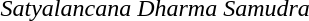<table>
<tr>
<td></td>
<td><em>Satyalancana Dharma Samudra</em></td>
</tr>
</table>
